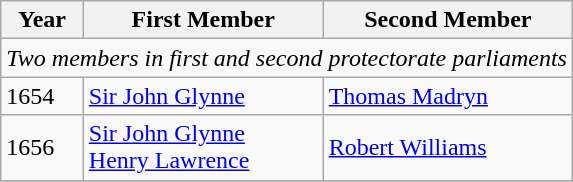<table class="wikitable">
<tr>
<th>Year</th>
<th>First Member</th>
<th>Second Member</th>
</tr>
<tr>
<td colspan="3"><em>Two members in first and second protectorate parliaments</em></td>
</tr>
<tr>
<td>1654</td>
<td><a href='#'>Sir John Glynne</a></td>
<td><a href='#'>Thomas Madryn</a></td>
</tr>
<tr>
<td>1656</td>
<td><a href='#'>Sir John Glynne</a> <br> <a href='#'>Henry Lawrence</a></td>
<td><a href='#'>Robert Williams</a></td>
</tr>
<tr>
</tr>
</table>
